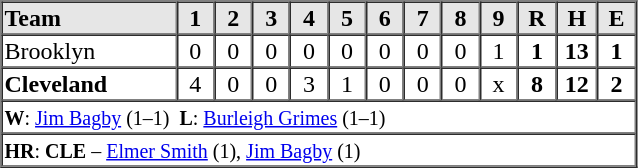<table border="1" cellspacing="0"  style="width:425px; margin-left:3em;">
<tr style="text-align:center; background:#e6e6e6;">
<th style="text-align:left; width:125px;">Team</th>
<th width=25>1</th>
<th width=25>2</th>
<th width=25>3</th>
<th width=25>4</th>
<th width=25>5</th>
<th width=25>6</th>
<th width=25>7</th>
<th width=25>8</th>
<th width=25>9</th>
<th width=25>R</th>
<th width=25>H</th>
<th width=25>E</th>
</tr>
<tr style="text-align:center;">
<td align=left>Brooklyn</td>
<td>0</td>
<td>0</td>
<td>0</td>
<td>0</td>
<td>0</td>
<td>0</td>
<td>0</td>
<td>0</td>
<td>1</td>
<td><strong>1</strong></td>
<td><strong>13</strong></td>
<td><strong>1</strong></td>
</tr>
<tr style="text-align:center;">
<td align=left><strong>Cleveland</strong></td>
<td>4</td>
<td>0</td>
<td>0</td>
<td>3</td>
<td>1</td>
<td>0</td>
<td>0</td>
<td>0</td>
<td>x</td>
<td><strong>8</strong></td>
<td><strong>12</strong></td>
<td><strong>2</strong></td>
</tr>
<tr style="text-align:left;">
<td colspan=13><small><strong>W</strong>: <a href='#'>Jim Bagby</a> (1–1)  <strong>L</strong>: <a href='#'>Burleigh Grimes</a> (1–1)</small></td>
</tr>
<tr style="text-align:left;">
<td colspan=18><small><strong>HR</strong>: <strong>CLE</strong> – <a href='#'>Elmer Smith</a> (1), <a href='#'>Jim Bagby</a> (1)</small></td>
</tr>
</table>
